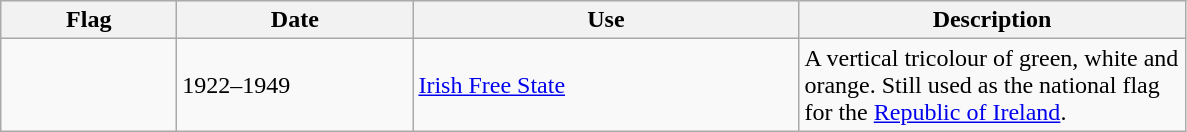<table class="wikitable">
<tr style="background:#efefef;">
<th style="width:110px;">Flag</th>
<th style="width:150px;">Date</th>
<th style="width:250px;">Use</th>
<th style="width:250px;">Description</th>
</tr>
<tr>
<td></td>
<td>1922–1949</td>
<td><a href='#'>Irish Free State</a></td>
<td>A vertical tricolour of green, white and orange. Still used as the national flag for the <a href='#'>Republic of Ireland</a>.</td>
</tr>
</table>
